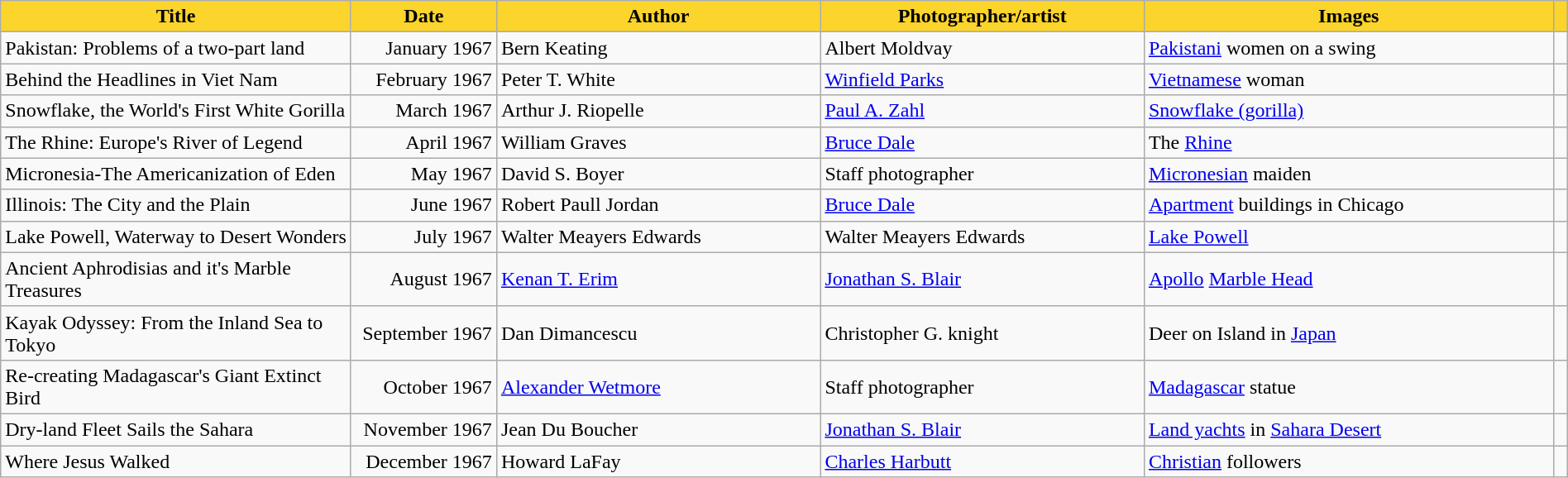<table class="wikitable" style="width:100%">
<tr>
<th scope="col" style="background-color:#fbd42c;" width=275px>Title</th>
<th scope="col" style="background-color:#fbd42c;" width=110>Date</th>
<th scope="col" style="background-color:#fbd42c;">Author</th>
<th scope="col" style="background-color:#fbd42c;">Photographer/artist</th>
<th scope="col" style="background-color:#fbd42c;">Images</th>
<th scope="col" style="background-color:#fbd42c;"></th>
</tr>
<tr>
<td scope="row">Pakistan: Problems of a two-part land</td>
<td style="text-align:right;">January 1967</td>
<td>Bern Keating</td>
<td>Albert Moldvay</td>
<td><a href='#'>Pakistani</a> women on a swing</td>
<td></td>
</tr>
<tr>
<td scope="row">Behind the Headlines in Viet Nam</td>
<td style="text-align:right;">February 1967</td>
<td>Peter T. White</td>
<td><a href='#'>Winfield Parks</a></td>
<td><a href='#'>Vietnamese</a> woman</td>
<td></td>
</tr>
<tr>
<td scope="row">Snowflake, the World's First White Gorilla</td>
<td style="text-align:right;">March 1967</td>
<td>Arthur J. Riopelle</td>
<td><a href='#'>Paul A. Zahl</a></td>
<td><a href='#'>Snowflake (gorilla)</a></td>
<td></td>
</tr>
<tr>
<td scope="row">The Rhine: Europe's River of Legend</td>
<td style="text-align:right;">April 1967</td>
<td>William Graves</td>
<td><a href='#'>Bruce Dale</a></td>
<td>The <a href='#'>Rhine</a></td>
<td></td>
</tr>
<tr>
<td scope="row">Micronesia-The Americanization of Eden</td>
<td style="text-align:right;">May 1967</td>
<td>David S. Boyer</td>
<td>Staff photographer</td>
<td><a href='#'>Micronesian</a> maiden</td>
<td></td>
</tr>
<tr>
<td scope="row">Illinois: The City and the Plain</td>
<td style="text-align:right;">June 1967</td>
<td>Robert Paull Jordan</td>
<td><a href='#'>Bruce Dale</a></td>
<td><a href='#'>Apartment</a> buildings in Chicago</td>
<td></td>
</tr>
<tr>
<td scope="row">Lake Powell, Waterway to Desert Wonders</td>
<td style="text-align:right;">July 1967</td>
<td>Walter Meayers Edwards</td>
<td>Walter Meayers Edwards</td>
<td><a href='#'>Lake Powell</a></td>
<td></td>
</tr>
<tr>
<td scope="row">Ancient Aphrodisias and it's Marble Treasures</td>
<td style="text-align:right;">August 1967</td>
<td><a href='#'>Kenan T. Erim</a></td>
<td><a href='#'>Jonathan S. Blair</a></td>
<td><a href='#'>Apollo</a> <a href='#'>Marble Head</a></td>
<td></td>
</tr>
<tr>
<td scope="row">Kayak Odyssey: From the Inland Sea to Tokyo</td>
<td style="text-align:right;">September 1967</td>
<td>Dan Dimancescu</td>
<td>Christopher G. knight</td>
<td>Deer on Island in <a href='#'>Japan</a></td>
<td></td>
</tr>
<tr>
<td scope="row">Re-creating Madagascar's Giant Extinct Bird</td>
<td style="text-align:right;">October 1967</td>
<td><a href='#'>Alexander Wetmore</a></td>
<td>Staff photographer</td>
<td><a href='#'>Madagascar</a> statue</td>
<td></td>
</tr>
<tr>
<td scope="row">Dry-land Fleet Sails the Sahara</td>
<td style="text-align:right;">November 1967</td>
<td>Jean Du Boucher</td>
<td><a href='#'>Jonathan S. Blair</a></td>
<td><a href='#'>Land yachts</a> in <a href='#'>Sahara Desert</a></td>
<td></td>
</tr>
<tr>
<td scope="row">Where Jesus Walked</td>
<td style="text-align:right;">December 1967</td>
<td>Howard LaFay</td>
<td><a href='#'>Charles Harbutt</a></td>
<td><a href='#'>Christian</a> followers</td>
<td></td>
</tr>
</table>
